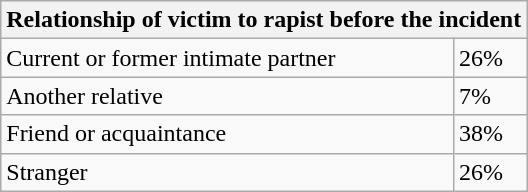<table class="wikitable">
<tr>
<th colspan=2>Relationship of victim to rapist before the incident</th>
</tr>
<tr>
<td>Current or former intimate partner</td>
<td>26%</td>
</tr>
<tr>
<td>Another relative</td>
<td>7%</td>
</tr>
<tr>
<td>Friend or acquaintance</td>
<td>38%</td>
</tr>
<tr>
<td>Stranger</td>
<td>26%</td>
</tr>
</table>
